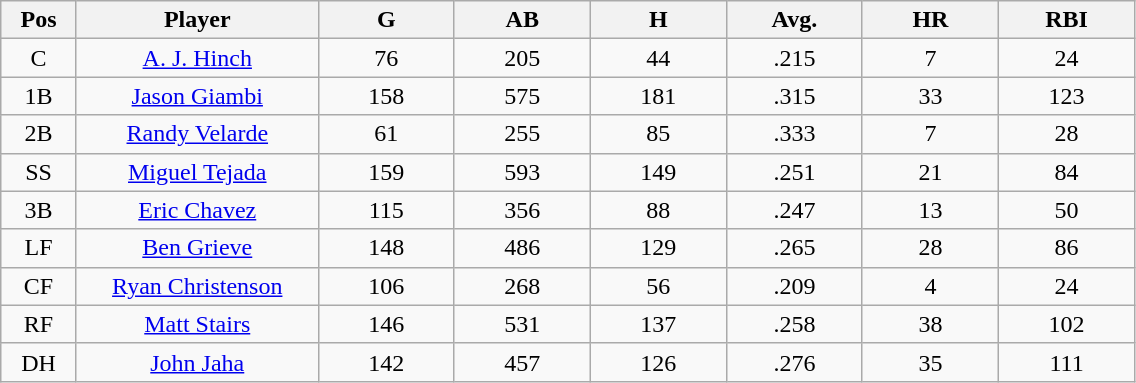<table class="wikitable sortable">
<tr>
<th bgcolor="#DDDDFF" width="5%">Pos</th>
<th bgcolor="#DDDDFF" width="16%">Player</th>
<th bgcolor="#DDDDFF" width="9%">G</th>
<th bgcolor="#DDDDFF" width="9%">AB</th>
<th bgcolor="#DDDDFF" width="9%">H</th>
<th bgcolor="#DDDDFF" width="9%">Avg.</th>
<th bgcolor="#DDDDFF" width="9%">HR</th>
<th bgcolor="#DDDDFF" width="9%">RBI</th>
</tr>
<tr align=center>
<td>C</td>
<td><a href='#'>A. J. Hinch</a></td>
<td>76</td>
<td>205</td>
<td>44</td>
<td>.215</td>
<td>7</td>
<td>24</td>
</tr>
<tr align=center>
<td>1B</td>
<td><a href='#'>Jason Giambi</a></td>
<td>158</td>
<td>575</td>
<td>181</td>
<td>.315</td>
<td>33</td>
<td>123</td>
</tr>
<tr align=center>
<td>2B</td>
<td><a href='#'>Randy Velarde</a></td>
<td>61</td>
<td>255</td>
<td>85</td>
<td>.333</td>
<td>7</td>
<td>28</td>
</tr>
<tr align=center>
<td>SS</td>
<td><a href='#'>Miguel Tejada</a></td>
<td>159</td>
<td>593</td>
<td>149</td>
<td>.251</td>
<td>21</td>
<td>84</td>
</tr>
<tr align=center>
<td>3B</td>
<td><a href='#'>Eric Chavez</a></td>
<td>115</td>
<td>356</td>
<td>88</td>
<td>.247</td>
<td>13</td>
<td>50</td>
</tr>
<tr align=center>
<td>LF</td>
<td><a href='#'>Ben Grieve</a></td>
<td>148</td>
<td>486</td>
<td>129</td>
<td>.265</td>
<td>28</td>
<td>86</td>
</tr>
<tr align=center>
<td>CF</td>
<td><a href='#'>Ryan Christenson</a></td>
<td>106</td>
<td>268</td>
<td>56</td>
<td>.209</td>
<td>4</td>
<td>24</td>
</tr>
<tr align=center>
<td>RF</td>
<td><a href='#'>Matt Stairs</a></td>
<td>146</td>
<td>531</td>
<td>137</td>
<td>.258</td>
<td>38</td>
<td>102</td>
</tr>
<tr align=center>
<td>DH</td>
<td><a href='#'>John Jaha</a></td>
<td>142</td>
<td>457</td>
<td>126</td>
<td>.276</td>
<td>35</td>
<td>111</td>
</tr>
</table>
